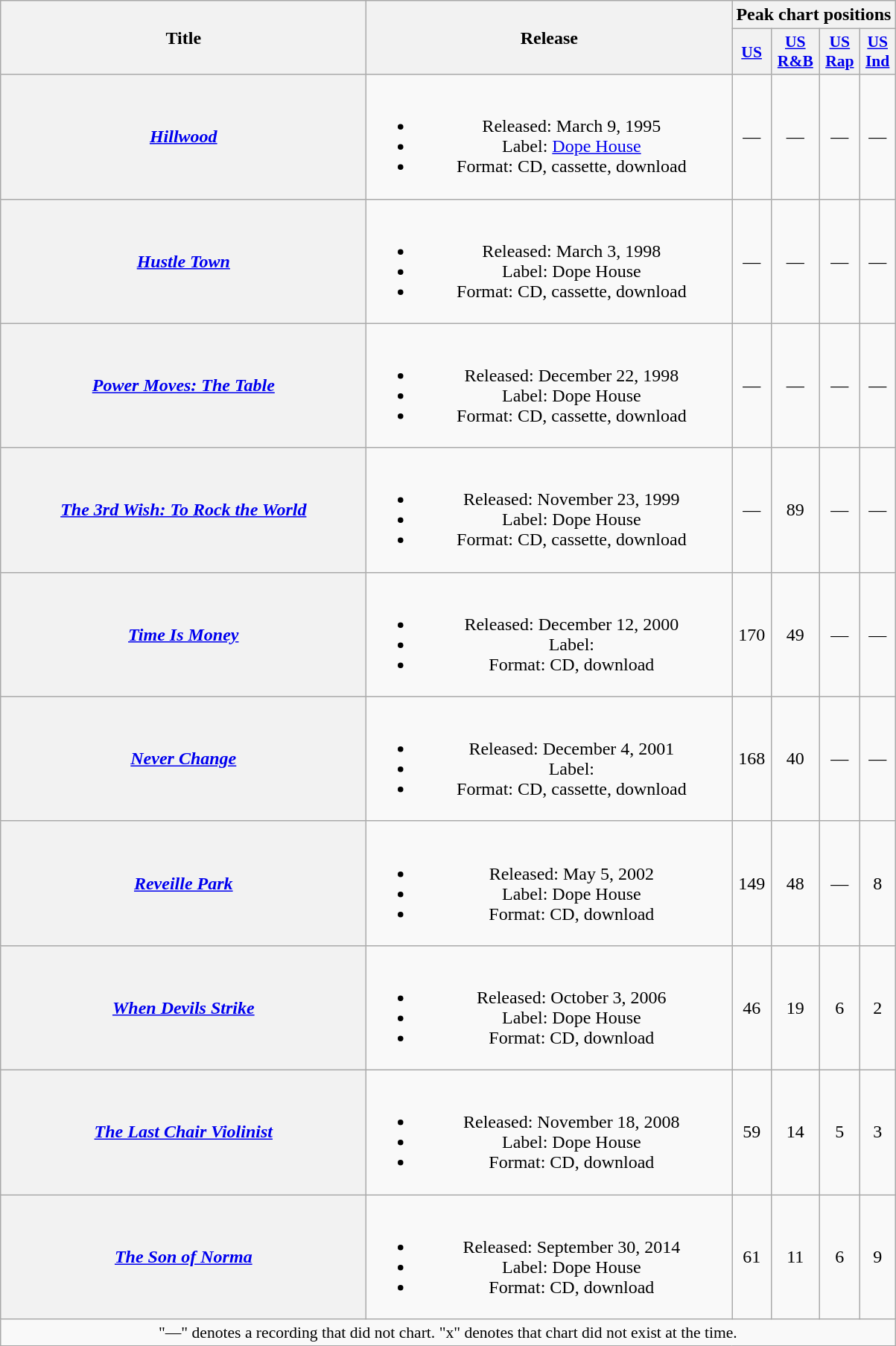<table class="wikitable plainrowheaders" style="text-align:center;">
<tr>
<th scope="col" rowspan="2" style="width:20em;">Title</th>
<th scope="col" rowspan="2" style="width:20em;">Release</th>
<th colspan="4">Peak chart positions<br></th>
</tr>
<tr>
<th scope="col" style=font-size:90%;"><a href='#'>US</a></th>
<th scope="col" style=font-size:90%;"><a href='#'>US<br>R&B</a></th>
<th scope="col" style=font-size:90%;"><a href='#'>US<br>Rap</a></th>
<th scope="col" style=font-size:90%;"><a href='#'>US<br>Ind</a></th>
</tr>
<tr>
<th scope="row"><em><a href='#'>Hillwood</a></em></th>
<td><br><ul><li>Released: March 9, 1995</li><li>Label: <a href='#'>Dope House</a></li><li>Format: CD, cassette, download</li></ul></td>
<td align=center>—</td>
<td align=center>—</td>
<td align=center>—</td>
<td align=center>—</td>
</tr>
<tr>
<th scope="row"><em><a href='#'>Hustle Town</a></em></th>
<td><br><ul><li>Released: March 3, 1998</li><li>Label: Dope House</li><li>Format: CD, cassette, download</li></ul></td>
<td align=center>—</td>
<td align=center>—</td>
<td align=center>—</td>
<td align=center>—</td>
</tr>
<tr>
<th scope="row"><em><a href='#'>Power Moves: The Table</a></em></th>
<td><br><ul><li>Released: December 22, 1998</li><li>Label: Dope House</li><li>Format: CD, cassette, download</li></ul></td>
<td align=center>—</td>
<td align=center>—</td>
<td align=center>—</td>
<td align=center>—</td>
</tr>
<tr>
<th scope="row"><em><a href='#'>The 3rd Wish: To Rock the World</a></em></th>
<td><br><ul><li>Released: November 23, 1999</li><li>Label: Dope House</li><li>Format: CD, cassette, download</li></ul></td>
<td align=center>—</td>
<td align=center>89</td>
<td align=center>—</td>
<td align=center>—</td>
</tr>
<tr>
<th scope="row"><em><a href='#'>Time Is Money</a></em></th>
<td><br><ul><li>Released: December 12, 2000</li><li>Label: </li><li>Format: CD, download</li></ul></td>
<td align=center>170</td>
<td align=center>49</td>
<td align=center>—</td>
<td align=center>—</td>
</tr>
<tr>
<th scope="row"><em><a href='#'>Never Change</a></em></th>
<td><br><ul><li>Released: December 4, 2001</li><li>Label: </li><li>Format: CD, cassette, download</li></ul></td>
<td align=center>168</td>
<td align=center>40</td>
<td align=center>—</td>
<td align=center>—</td>
</tr>
<tr>
<th scope="row"><em><a href='#'>Reveille Park</a></em></th>
<td><br><ul><li>Released: May 5, 2002</li><li>Label: Dope House</li><li>Format: CD, download</li></ul></td>
<td align=center>149</td>
<td align=center>48</td>
<td align=center>—</td>
<td align=center>8</td>
</tr>
<tr>
<th scope="row"><em><a href='#'>When Devils Strike</a></em></th>
<td><br><ul><li>Released: October 3, 2006</li><li>Label: Dope House</li><li>Format: CD, download</li></ul></td>
<td align=center>46</td>
<td align=center>19</td>
<td align=center>6</td>
<td align=center>2</td>
</tr>
<tr>
<th scope="row"><em><a href='#'>The Last Chair Violinist</a></em></th>
<td><br><ul><li>Released: November 18, 2008</li><li>Label: Dope House</li><li>Format: CD, download</li></ul></td>
<td align=center>59</td>
<td align=center>14</td>
<td align=center>5</td>
<td align=center>3</td>
</tr>
<tr>
<th scope="row"><em><a href='#'>The Son of Norma</a></em></th>
<td><br><ul><li>Released: September 30, 2014</li><li>Label: Dope House</li><li>Format: CD, download</li></ul></td>
<td align=center>61</td>
<td align=center>11</td>
<td align=center>6</td>
<td align=center>9</td>
</tr>
<tr>
<td colspan="6" align="center" style="font-size:90%">"—" denotes a recording that did not chart. "x" denotes that chart did not exist at the time.</td>
</tr>
</table>
